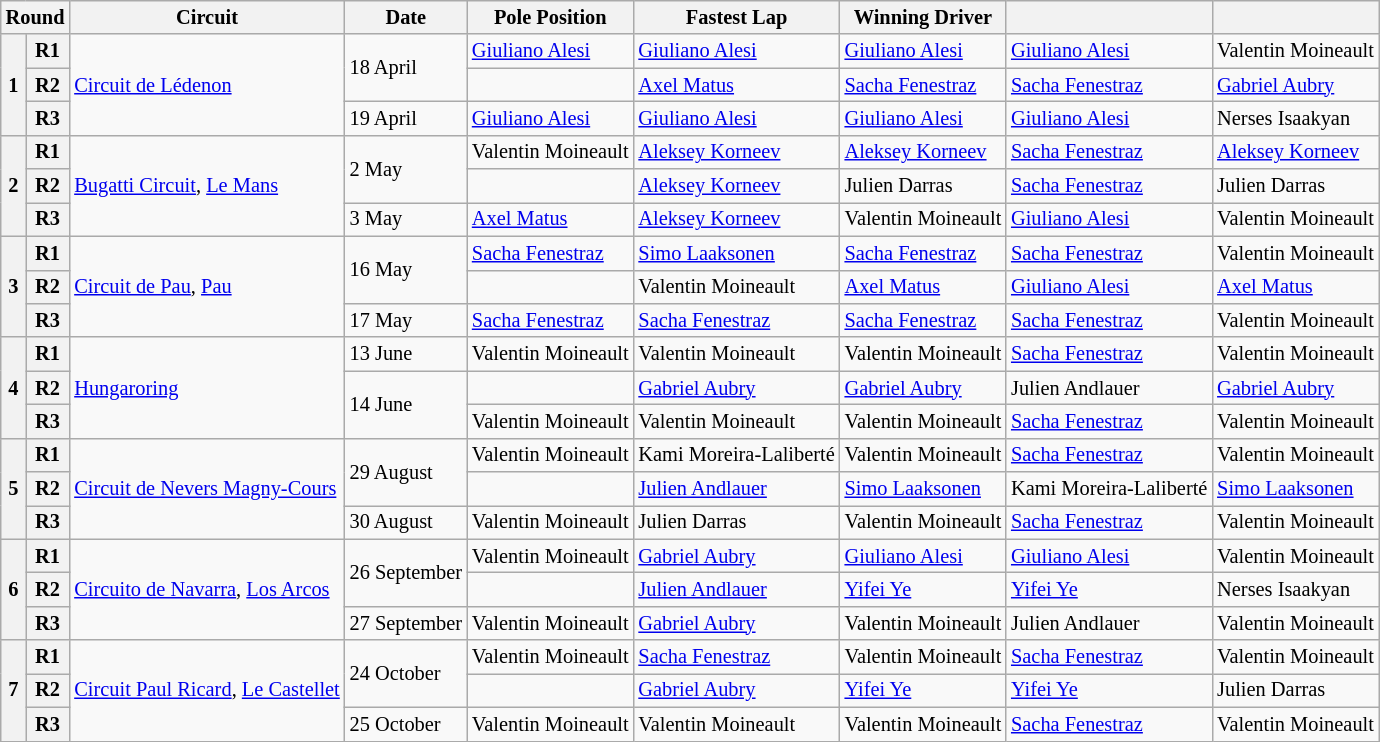<table class="wikitable" style="font-size:85%">
<tr>
<th colspan=2>Round</th>
<th>Circuit</th>
<th>Date</th>
<th>Pole Position</th>
<th>Fastest Lap</th>
<th>Winning Driver</th>
<th></th>
<th></th>
</tr>
<tr>
<th rowspan=3>1</th>
<th>R1</th>
<td rowspan=3> <a href='#'>Circuit de Lédenon</a></td>
<td rowspan=2>18 April</td>
<td> <a href='#'>Giuliano Alesi</a></td>
<td> <a href='#'>Giuliano Alesi</a></td>
<td> <a href='#'>Giuliano Alesi</a></td>
<td> <a href='#'>Giuliano Alesi</a></td>
<td> Valentin Moineault</td>
</tr>
<tr>
<th>R2</th>
<td></td>
<td> <a href='#'>Axel Matus</a></td>
<td> <a href='#'>Sacha Fenestraz</a></td>
<td> <a href='#'>Sacha Fenestraz</a></td>
<td> <a href='#'>Gabriel Aubry</a></td>
</tr>
<tr>
<th>R3</th>
<td>19 April</td>
<td> <a href='#'>Giuliano Alesi</a></td>
<td> <a href='#'>Giuliano Alesi</a></td>
<td> <a href='#'>Giuliano Alesi</a></td>
<td> <a href='#'>Giuliano Alesi</a></td>
<td> Nerses Isaakyan</td>
</tr>
<tr>
<th rowspan=3>2</th>
<th>R1</th>
<td rowspan=3> <a href='#'>Bugatti Circuit</a>, <a href='#'>Le Mans</a></td>
<td rowspan=2>2 May</td>
<td> Valentin Moineault</td>
<td> <a href='#'>Aleksey Korneev</a></td>
<td> <a href='#'>Aleksey Korneev</a></td>
<td> <a href='#'>Sacha Fenestraz</a></td>
<td> <a href='#'>Aleksey Korneev</a></td>
</tr>
<tr>
<th>R2</th>
<td></td>
<td> <a href='#'>Aleksey Korneev</a></td>
<td> Julien Darras</td>
<td> <a href='#'>Sacha Fenestraz</a></td>
<td> Julien Darras</td>
</tr>
<tr>
<th>R3</th>
<td>3 May</td>
<td> <a href='#'>Axel Matus</a></td>
<td> <a href='#'>Aleksey Korneev</a></td>
<td> Valentin Moineault</td>
<td> <a href='#'>Giuliano Alesi</a></td>
<td> Valentin Moineault</td>
</tr>
<tr>
<th rowspan=3>3</th>
<th>R1</th>
<td rowspan=3> <a href='#'>Circuit de Pau</a>, <a href='#'>Pau</a></td>
<td rowspan=2>16 May</td>
<td> <a href='#'>Sacha Fenestraz</a></td>
<td> <a href='#'>Simo Laaksonen</a></td>
<td> <a href='#'>Sacha Fenestraz</a></td>
<td> <a href='#'>Sacha Fenestraz</a></td>
<td> Valentin Moineault</td>
</tr>
<tr>
<th>R2</th>
<td></td>
<td> Valentin Moineault</td>
<td> <a href='#'>Axel Matus</a></td>
<td> <a href='#'>Giuliano Alesi</a></td>
<td> <a href='#'>Axel Matus</a></td>
</tr>
<tr>
<th>R3</th>
<td>17 May</td>
<td nowrap> <a href='#'>Sacha Fenestraz</a></td>
<td nowrap> <a href='#'>Sacha Fenestraz</a></td>
<td nowrap> <a href='#'>Sacha Fenestraz</a></td>
<td nowrap> <a href='#'>Sacha Fenestraz</a></td>
<td nowrap> Valentin Moineault</td>
</tr>
<tr>
<th rowspan=3>4</th>
<th>R1</th>
<td rowspan=3> <a href='#'>Hungaroring</a></td>
<td>13 June</td>
<td> Valentin Moineault</td>
<td> Valentin Moineault</td>
<td> Valentin Moineault</td>
<td> <a href='#'>Sacha Fenestraz</a></td>
<td> Valentin Moineault</td>
</tr>
<tr>
<th>R2</th>
<td rowspan=2>14 June</td>
<td></td>
<td> <a href='#'>Gabriel Aubry</a></td>
<td> <a href='#'>Gabriel Aubry</a></td>
<td> Julien Andlauer</td>
<td> <a href='#'>Gabriel Aubry</a></td>
</tr>
<tr>
<th>R3</th>
<td> Valentin Moineault</td>
<td> Valentin Moineault</td>
<td> Valentin Moineault</td>
<td> <a href='#'>Sacha Fenestraz</a></td>
<td> Valentin Moineault</td>
</tr>
<tr>
<th rowspan=3>5</th>
<th>R1</th>
<td rowspan=3 nowrap> <a href='#'>Circuit de Nevers Magny-Cours</a></td>
<td rowspan=2>29 August</td>
<td> Valentin Moineault</td>
<td nowrap> Kami Moreira-Laliberté</td>
<td> Valentin Moineault</td>
<td> <a href='#'>Sacha Fenestraz</a></td>
<td> Valentin Moineault</td>
</tr>
<tr>
<th>R2</th>
<td></td>
<td> <a href='#'>Julien Andlauer</a></td>
<td> <a href='#'>Simo Laaksonen</a></td>
<td nowrap> Kami Moreira-Laliberté</td>
<td> <a href='#'>Simo Laaksonen</a></td>
</tr>
<tr>
<th>R3</th>
<td>30 August</td>
<td> Valentin Moineault</td>
<td> Julien Darras</td>
<td> Valentin Moineault</td>
<td> <a href='#'>Sacha Fenestraz</a></td>
<td> Valentin Moineault</td>
</tr>
<tr>
<th rowspan=3>6</th>
<th>R1</th>
<td rowspan=3> <a href='#'>Circuito de Navarra</a>, <a href='#'>Los Arcos</a></td>
<td rowspan=2>26 September</td>
<td> Valentin Moineault</td>
<td> <a href='#'>Gabriel Aubry</a></td>
<td> <a href='#'>Giuliano Alesi</a></td>
<td> <a href='#'>Giuliano Alesi</a></td>
<td> Valentin Moineault</td>
</tr>
<tr>
<th>R2</th>
<td></td>
<td> <a href='#'>Julien Andlauer</a></td>
<td> <a href='#'>Yifei Ye</a></td>
<td> <a href='#'>Yifei Ye</a></td>
<td> Nerses Isaakyan</td>
</tr>
<tr>
<th>R3</th>
<td nowrap>27 September</td>
<td> Valentin Moineault</td>
<td> <a href='#'>Gabriel Aubry</a></td>
<td> Valentin Moineault</td>
<td> Julien Andlauer</td>
<td> Valentin Moineault</td>
</tr>
<tr>
<th rowspan=3>7</th>
<th>R1</th>
<td rowspan=3 nowrap> <a href='#'>Circuit Paul Ricard</a>, <a href='#'>Le Castellet</a></td>
<td rowspan=2>24 October</td>
<td> Valentin Moineault</td>
<td> <a href='#'>Sacha Fenestraz</a></td>
<td> Valentin Moineault</td>
<td> <a href='#'>Sacha Fenestraz</a></td>
<td> Valentin Moineault</td>
</tr>
<tr>
<th>R2</th>
<td></td>
<td> <a href='#'>Gabriel Aubry</a></td>
<td> <a href='#'>Yifei Ye</a></td>
<td> <a href='#'>Yifei Ye</a></td>
<td> Julien Darras</td>
</tr>
<tr>
<th>R3</th>
<td>25 October</td>
<td nowrap> Valentin Moineault</td>
<td nowrap> Valentin Moineault</td>
<td nowrap> Valentin Moineault</td>
<td> <a href='#'>Sacha Fenestraz</a></td>
<td nowrap> Valentin Moineault</td>
</tr>
</table>
